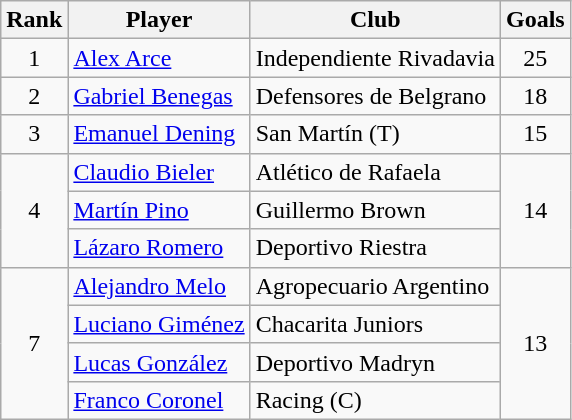<table class="wikitable" style="text-align:center">
<tr>
<th>Rank</th>
<th>Player</th>
<th>Club</th>
<th>Goals</th>
</tr>
<tr>
<td>1</td>
<td align="left"> <a href='#'>Alex Arce</a></td>
<td align="left">Independiente Rivadavia</td>
<td>25</td>
</tr>
<tr>
<td>2</td>
<td align="left"> <a href='#'>Gabriel Benegas</a></td>
<td align="left">Defensores de Belgrano</td>
<td>18</td>
</tr>
<tr>
<td>3</td>
<td align="left"> <a href='#'>Emanuel Dening</a></td>
<td align="left">San Martín (T)</td>
<td>15</td>
</tr>
<tr>
<td rowspan=3>4</td>
<td align="left"> <a href='#'>Claudio Bieler</a></td>
<td align="left">Atlético de Rafaela</td>
<td rowspan=3>14</td>
</tr>
<tr>
<td align="left"> <a href='#'>Martín Pino</a></td>
<td align="left">Guillermo Brown</td>
</tr>
<tr>
<td align="left"> <a href='#'>Lázaro Romero</a></td>
<td align="left">Deportivo Riestra</td>
</tr>
<tr>
<td rowspan=4>7</td>
<td align="left"> <a href='#'>Alejandro Melo</a></td>
<td align="left">Agropecuario Argentino</td>
<td rowspan=4>13</td>
</tr>
<tr>
<td align="left"> <a href='#'>Luciano Giménez</a></td>
<td align="left">Chacarita Juniors</td>
</tr>
<tr>
<td align="left"> <a href='#'>Lucas González</a></td>
<td align="left">Deportivo Madryn</td>
</tr>
<tr>
<td align="left"> <a href='#'>Franco Coronel</a></td>
<td align="left">Racing (C)</td>
</tr>
</table>
